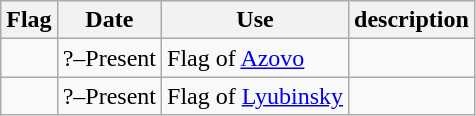<table class="wikitable">
<tr>
<th>Flag</th>
<th>Date</th>
<th>Use</th>
<th>description</th>
</tr>
<tr>
<td></td>
<td>?–Present</td>
<td>Flag of <a href='#'>Azovo</a></td>
<td></td>
</tr>
<tr>
<td></td>
<td>?–Present</td>
<td>Flag of <a href='#'>Lyubinsky</a></td>
<td></td>
</tr>
</table>
